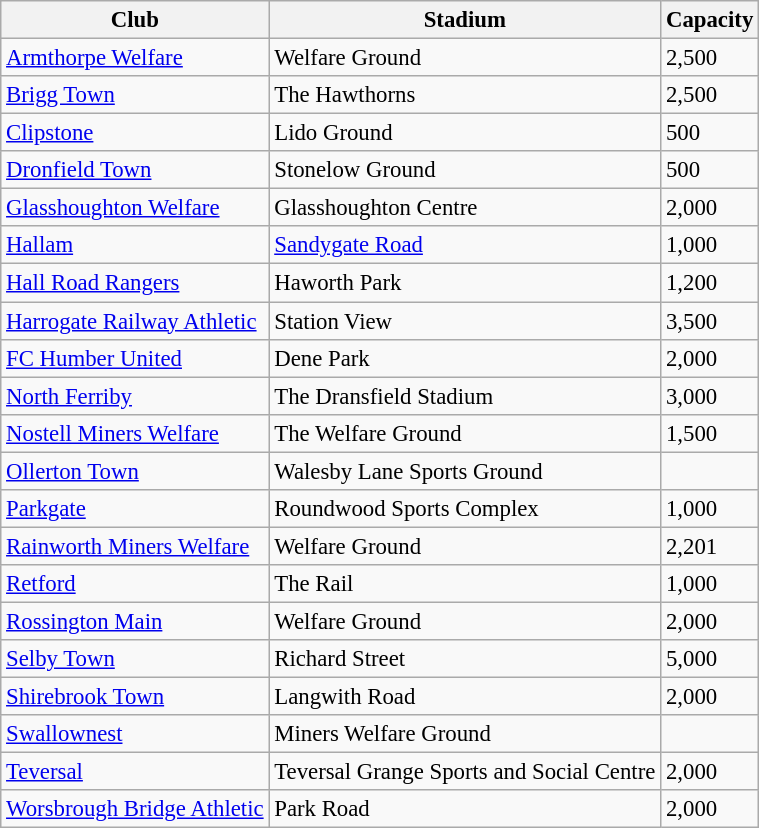<table class="wikitable sortable" style="font-size:95%">
<tr>
<th>Club</th>
<th>Stadium</th>
<th>Capacity</th>
</tr>
<tr>
<td><a href='#'>Armthorpe Welfare</a></td>
<td>Welfare Ground</td>
<td>2,500</td>
</tr>
<tr>
<td><a href='#'>Brigg Town</a></td>
<td>The Hawthorns</td>
<td>2,500</td>
</tr>
<tr>
<td><a href='#'>Clipstone</a></td>
<td>Lido Ground</td>
<td>500</td>
</tr>
<tr>
<td><a href='#'>Dronfield Town</a></td>
<td>Stonelow Ground</td>
<td>500</td>
</tr>
<tr>
<td><a href='#'>Glasshoughton Welfare</a></td>
<td>Glasshoughton Centre</td>
<td>2,000</td>
</tr>
<tr>
<td><a href='#'>Hallam</a></td>
<td><a href='#'>Sandygate Road</a></td>
<td>1,000</td>
</tr>
<tr>
<td><a href='#'>Hall Road Rangers</a></td>
<td>Haworth Park</td>
<td>1,200</td>
</tr>
<tr>
<td><a href='#'>Harrogate Railway Athletic</a></td>
<td>Station View</td>
<td>3,500</td>
</tr>
<tr>
<td><a href='#'>FC Humber United</a></td>
<td>Dene Park</td>
<td>2,000</td>
</tr>
<tr>
<td><a href='#'>North Ferriby</a></td>
<td>The Dransfield Stadium</td>
<td>3,000</td>
</tr>
<tr>
<td><a href='#'>Nostell Miners Welfare</a></td>
<td>The Welfare Ground</td>
<td>1,500</td>
</tr>
<tr>
<td><a href='#'>Ollerton Town</a></td>
<td>Walesby Lane Sports Ground</td>
<td></td>
</tr>
<tr>
<td><a href='#'>Parkgate</a></td>
<td>Roundwood Sports Complex</td>
<td>1,000</td>
</tr>
<tr>
<td><a href='#'>Rainworth Miners Welfare</a></td>
<td>Welfare Ground</td>
<td>2,201</td>
</tr>
<tr>
<td><a href='#'>Retford</a></td>
<td>The Rail</td>
<td>1,000</td>
</tr>
<tr>
<td><a href='#'>Rossington Main</a></td>
<td>Welfare Ground</td>
<td>2,000</td>
</tr>
<tr>
<td><a href='#'>Selby Town</a></td>
<td>Richard Street</td>
<td>5,000</td>
</tr>
<tr>
<td><a href='#'>Shirebrook Town</a></td>
<td>Langwith Road</td>
<td>2,000</td>
</tr>
<tr>
<td><a href='#'>Swallownest</a></td>
<td>Miners Welfare Ground</td>
<td></td>
</tr>
<tr>
<td><a href='#'>Teversal</a></td>
<td>Teversal Grange Sports and Social Centre</td>
<td>2,000</td>
</tr>
<tr>
<td><a href='#'>Worsbrough Bridge Athletic</a></td>
<td>Park Road</td>
<td>2,000</td>
</tr>
</table>
